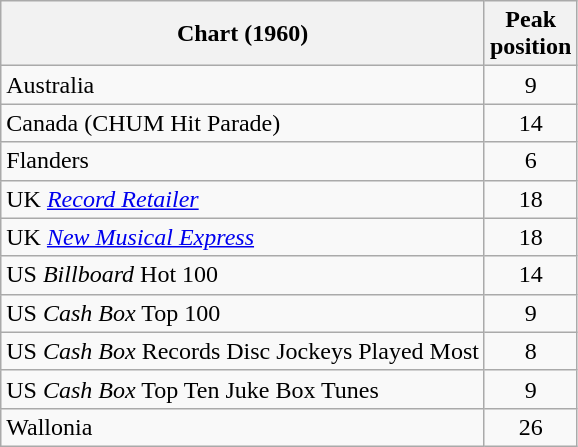<table class="wikitable sortable">
<tr>
<th>Chart (1960)</th>
<th>Peak<br>position</th>
</tr>
<tr>
<td>Australia</td>
<td align="center">9</td>
</tr>
<tr>
<td>Canada (CHUM Hit Parade)</td>
<td align="center">14</td>
</tr>
<tr>
<td align="left">Flanders</td>
<td align="center">6</td>
</tr>
<tr>
<td align="left">UK <em><a href='#'>Record Retailer</a></em></td>
<td align="center">18</td>
</tr>
<tr>
<td align="left">UK <em><a href='#'>New Musical Express</a></em></td>
<td align="center">18</td>
</tr>
<tr>
<td align="left">US <em>Billboard</em> Hot 100</td>
<td align="center">14</td>
</tr>
<tr>
<td>US <em>Cash Box</em> Top 100</td>
<td align="center">9</td>
</tr>
<tr>
<td>US <em>Cash Box</em> Records Disc Jockeys Played Most</td>
<td align="center">8</td>
</tr>
<tr>
<td>US <em>Cash Box</em> Top Ten Juke Box Tunes</td>
<td align="center">9</td>
</tr>
<tr>
<td align="left">Wallonia</td>
<td align="center">26</td>
</tr>
</table>
